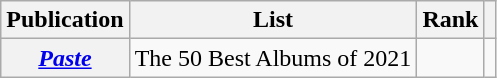<table class="wikitable mw-collapsible sortable plainrowheaders">
<tr>
<th scope="col">Publication</th>
<th scope="col" class="unsortable">List</th>
<th scope="col" data-sort-type="number">Rank</th>
<th scope="col" class="unsortable"></th>
</tr>
<tr>
<th scope="row"><em><a href='#'>Paste</a></em></th>
<td>The 50 Best Albums of 2021</td>
<td></td>
<td></td>
</tr>
</table>
